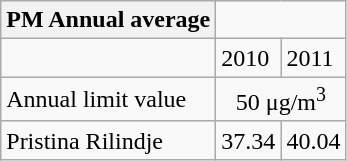<table class="wikitable">
<tr>
<th>PM Annual average</th>
</tr>
<tr>
<td></td>
<td>2010</td>
<td>2011</td>
</tr>
<tr>
<td>Annual limit value</td>
<td colspan="2" style="text-align: center;">50 μg/m<sup>3</sup></td>
</tr>
<tr>
<td>Pristina Rilindje</td>
<td>37.34</td>
<td>40.04</td>
</tr>
</table>
